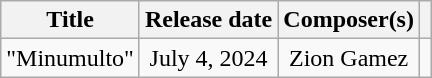<table class="wikitable plainrowheaders" style="text-align:center;">
<tr>
<th scope="col">Title</th>
<th scope="col">Release date</th>
<th scope="col">Composer(s)</th>
<th scope="col"></th>
</tr>
<tr>
<td>"Minumulto"</td>
<td>July 4, 2024</td>
<td>Zion Gamez</td>
<td></td>
</tr>
</table>
